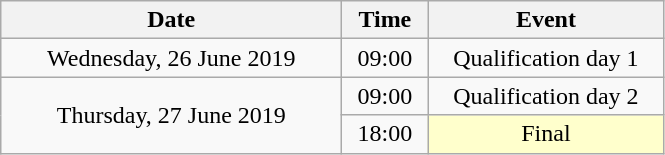<table class = "wikitable" style="text-align:center;">
<tr>
<th width=220>Date</th>
<th width=50>Time</th>
<th width=150>Event</th>
</tr>
<tr>
<td>Wednesday, 26 June 2019</td>
<td>09:00</td>
<td>Qualification day 1</td>
</tr>
<tr>
<td rowspan=2>Thursday, 27 June 2019</td>
<td>09:00</td>
<td>Qualification day 2</td>
</tr>
<tr>
<td>18:00</td>
<td bgcolor=ffffcc>Final</td>
</tr>
</table>
